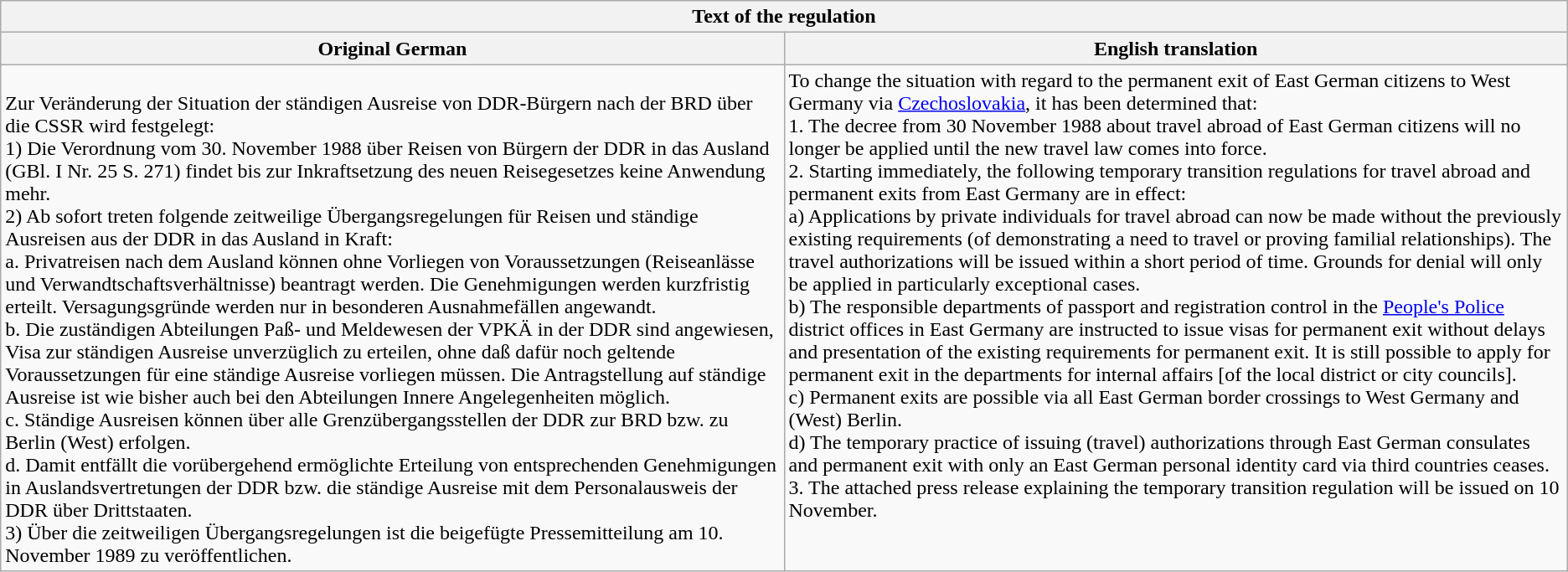<table class="wikitable mw-collapsible mw-collapsed"  style="text-align:left;">
<tr>
<th colspan="2">Text of the regulation</th>
</tr>
<tr>
<th scope="col" style="width: 50%;">Original German</th>
<th scope="col" style="width: 50%;">English translation</th>
</tr>
<tr style="vertical-align: top;">
<td><br>Zur Veränderung der Situation der ständigen Ausreise von DDR-Bürgern nach der BRD über die CSSR wird festgelegt:<br>1) Die Verordnung vom 30. November 1988 über Reisen von Bürgern der DDR in das Ausland (GBl. I Nr. 25 S. 271) findet bis zur Inkraftsetzung des neuen Reisegesetzes keine Anwendung mehr.<br>2) Ab sofort treten folgende zeitweilige Übergangsregelungen für Reisen und ständige Ausreisen aus der DDR in das Ausland in Kraft:<br>a. Privatreisen nach dem Ausland können ohne Vorliegen von Voraussetzungen (Reiseanlässe und Verwandtschaftsverhältnisse) beantragt werden. Die Genehmigungen werden kurzfristig erteilt. Versagungsgründe werden nur in besonderen Ausnahmefällen angewandt.<br>b. Die zuständigen Abteilungen Paß- und Meldewesen der VPKÄ in der DDR sind angewiesen, Visa zur ständigen Ausreise unverzüglich zu erteilen, ohne daß dafür noch geltende Voraussetzungen für eine ständige Ausreise vorliegen müssen. Die Antragstellung auf ständige Ausreise ist wie bisher auch bei den Abteilungen Innere Angelegenheiten möglich.<br>c. Ständige Ausreisen können über alle Grenzübergangsstellen der DDR zur BRD bzw. zu Berlin (West) erfolgen.<br>d. Damit entfällt die vorübergehend ermöglichte Erteilung von entsprechenden Genehmigungen in Auslandsvertretungen der DDR bzw. die ständige Ausreise mit dem Personalausweis der DDR über Drittstaaten.<br>3) Über die zeitweiligen Übergangsregelungen ist die beigefügte Pressemitteilung am 10. November 1989 zu veröffentlichen.</td>
<td>To change the situation with regard to the permanent exit of East German citizens to West Germany via <a href='#'>Czechoslovakia</a>, it has been determined that:<br>1. The decree from 30 November 1988 about travel abroad of East German citizens will no longer be applied until the new travel law comes into force.<br>2. Starting immediately, the following temporary transition regulations for travel abroad and permanent exits from East Germany are in effect:<br>a) Applications by private individuals for travel abroad can now be made without the previously existing requirements (of demonstrating a need to travel or proving familial relationships). The travel authorizations will be issued within a short period of time. Grounds for denial will only be applied in particularly exceptional cases.<br>b) The responsible departments of passport and registration control in the <a href='#'>People's Police</a> district offices in East Germany are instructed to issue visas for permanent exit without delays and presentation of the existing requirements for permanent exit. It is still possible to apply for permanent exit in the departments for internal affairs [of the local district or city councils].<br>c) Permanent exits are possible via all East German border crossings to West Germany and (West) Berlin.<br>d) The temporary practice of issuing (travel) authorizations through East German consulates and permanent exit with only an East German personal identity card via third countries ceases.<br>3. The attached press release explaining the temporary transition regulation will be issued on 10 November.</td>
</tr>
</table>
